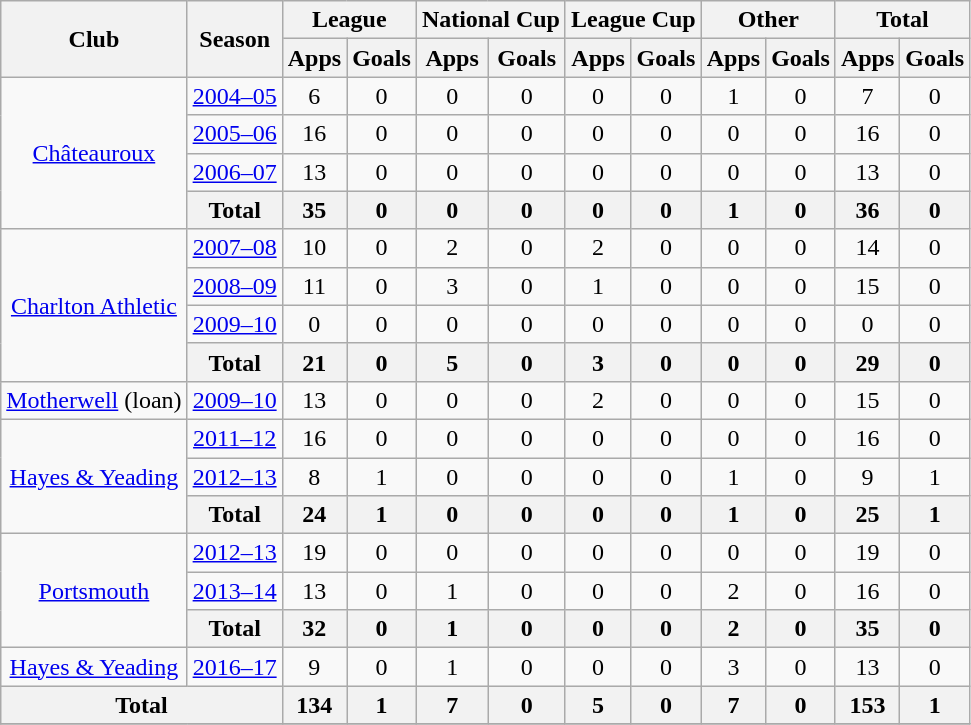<table class="wikitable" style="text-align:center">
<tr>
<th rowspan="2">Club</th>
<th rowspan="2">Season</th>
<th colspan="2">League</th>
<th colspan="2">National Cup</th>
<th colspan="2">League Cup</th>
<th colspan="2">Other</th>
<th colspan="2">Total</th>
</tr>
<tr>
<th>Apps</th>
<th>Goals</th>
<th>Apps</th>
<th>Goals</th>
<th>Apps</th>
<th>Goals</th>
<th>Apps</th>
<th>Goals</th>
<th>Apps</th>
<th>Goals</th>
</tr>
<tr>
<td rowspan="4"><a href='#'>Châteauroux</a></td>
<td><a href='#'>2004–05</a></td>
<td>6</td>
<td>0</td>
<td>0</td>
<td>0</td>
<td>0</td>
<td>0</td>
<td>1</td>
<td>0</td>
<td>7</td>
<td>0</td>
</tr>
<tr>
<td><a href='#'>2005–06</a></td>
<td>16</td>
<td>0</td>
<td>0</td>
<td>0</td>
<td>0</td>
<td>0</td>
<td>0</td>
<td>0</td>
<td>16</td>
<td>0</td>
</tr>
<tr>
<td><a href='#'>2006–07</a></td>
<td>13</td>
<td>0</td>
<td>0</td>
<td>0</td>
<td>0</td>
<td>0</td>
<td>0</td>
<td>0</td>
<td>13</td>
<td>0</td>
</tr>
<tr>
<th colspan="1">Total</th>
<th>35</th>
<th>0</th>
<th>0</th>
<th>0</th>
<th>0</th>
<th>0</th>
<th>1</th>
<th>0</th>
<th>36</th>
<th>0</th>
</tr>
<tr>
<td rowspan="4"><a href='#'>Charlton Athletic</a></td>
<td><a href='#'>2007–08</a></td>
<td>10</td>
<td>0</td>
<td>2</td>
<td>0</td>
<td>2</td>
<td>0</td>
<td>0</td>
<td>0</td>
<td>14</td>
<td>0</td>
</tr>
<tr>
<td><a href='#'>2008–09</a></td>
<td>11</td>
<td>0</td>
<td>3</td>
<td>0</td>
<td>1</td>
<td>0</td>
<td>0</td>
<td>0</td>
<td>15</td>
<td>0</td>
</tr>
<tr>
<td><a href='#'>2009–10</a></td>
<td>0</td>
<td>0</td>
<td>0</td>
<td>0</td>
<td>0</td>
<td>0</td>
<td>0</td>
<td>0</td>
<td>0</td>
<td>0</td>
</tr>
<tr>
<th colspan="1">Total</th>
<th>21</th>
<th>0</th>
<th>5</th>
<th>0</th>
<th>3</th>
<th>0</th>
<th>0</th>
<th>0</th>
<th>29</th>
<th>0</th>
</tr>
<tr>
<td><a href='#'>Motherwell</a> (loan)</td>
<td><a href='#'>2009–10</a></td>
<td>13</td>
<td>0</td>
<td>0</td>
<td>0</td>
<td>2</td>
<td>0</td>
<td>0</td>
<td>0</td>
<td>15</td>
<td>0</td>
</tr>
<tr>
<td rowspan="3"><a href='#'>Hayes & Yeading</a></td>
<td><a href='#'>2011–12</a></td>
<td>16</td>
<td>0</td>
<td>0</td>
<td>0</td>
<td>0</td>
<td>0</td>
<td>0</td>
<td>0</td>
<td>16</td>
<td>0</td>
</tr>
<tr>
<td><a href='#'>2012–13</a></td>
<td>8</td>
<td>1</td>
<td>0</td>
<td>0</td>
<td>0</td>
<td>0</td>
<td>1</td>
<td>0</td>
<td>9</td>
<td>1</td>
</tr>
<tr>
<th colspan="1">Total</th>
<th>24</th>
<th>1</th>
<th>0</th>
<th>0</th>
<th>0</th>
<th>0</th>
<th>1</th>
<th>0</th>
<th>25</th>
<th>1</th>
</tr>
<tr>
<td rowspan="3"><a href='#'>Portsmouth</a></td>
<td><a href='#'>2012–13</a></td>
<td>19</td>
<td>0</td>
<td>0</td>
<td>0</td>
<td>0</td>
<td>0</td>
<td>0</td>
<td>0</td>
<td>19</td>
<td>0</td>
</tr>
<tr>
<td><a href='#'>2013–14</a></td>
<td>13</td>
<td>0</td>
<td>1</td>
<td>0</td>
<td>0</td>
<td>0</td>
<td>2</td>
<td>0</td>
<td>16</td>
<td>0</td>
</tr>
<tr>
<th colspan="1">Total</th>
<th>32</th>
<th>0</th>
<th>1</th>
<th>0</th>
<th>0</th>
<th>0</th>
<th>2</th>
<th>0</th>
<th>35</th>
<th>0</th>
</tr>
<tr>
<td><a href='#'>Hayes & Yeading</a></td>
<td><a href='#'>2016–17</a></td>
<td>9</td>
<td>0</td>
<td>1</td>
<td>0</td>
<td>0</td>
<td>0</td>
<td>3</td>
<td>0</td>
<td>13</td>
<td>0</td>
</tr>
<tr>
<th colspan="2">Total</th>
<th>134</th>
<th>1</th>
<th>7</th>
<th>0</th>
<th>5</th>
<th>0</th>
<th>7</th>
<th>0</th>
<th>153</th>
<th>1</th>
</tr>
<tr>
</tr>
</table>
